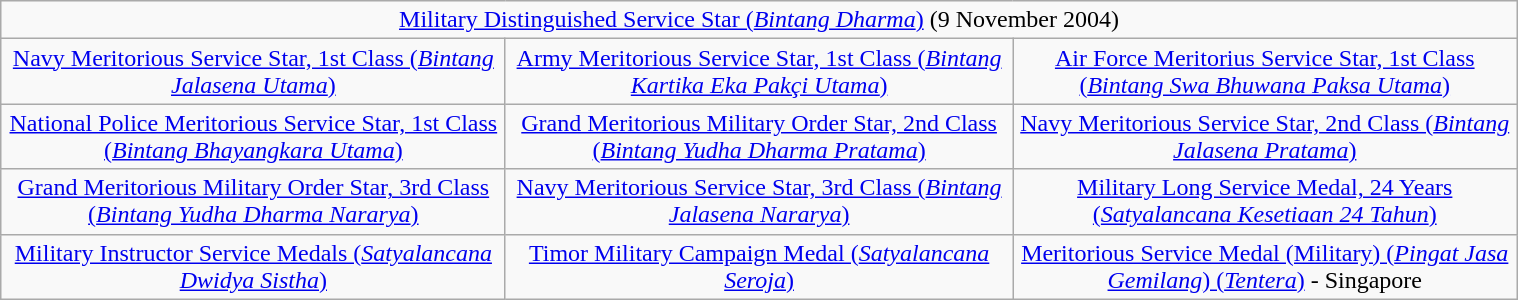<table class="wikitable" width="80%" style="margin:1em auto; text-align:center;">
<tr>
<td colspan="3"><a href='#'>Military Distinguished Service Star (<em>Bintang Dharma</em>)</a> (9 November 2004)</td>
</tr>
<tr>
<td colspan="1"><a href='#'>Navy Meritorious Service Star, 1st Class (<em>Bintang Jalasena Utama</em>)</a></td>
<td colspan="1"><a href='#'>Army Meritorious Service Star, 1st Class (<em>Bintang Kartika Eka Pakçi Utama</em>)</a></td>
<td colspan="1"><a href='#'>Air Force Meritorius Service Star, 1st Class (<em>Bintang Swa Bhuwana Paksa Utama</em>)</a></td>
</tr>
<tr>
<td colspan="1"><a href='#'>National Police Meritorious Service Star, 1st Class (<em>Bintang Bhayangkara Utama</em>)</a></td>
<td colspan="1"><a href='#'>Grand Meritorious Military Order Star, 2nd Class (<em>Bintang Yudha Dharma Pratama</em>)</a></td>
<td colspan="1"><a href='#'>Navy Meritorious Service Star, 2nd Class (<em>Bintang Jalasena Pratama</em>)</a></td>
</tr>
<tr>
<td colspan="1"><a href='#'>Grand Meritorious Military Order Star, 3rd Class (<em>Bintang Yudha Dharma Nararya</em>)</a></td>
<td colspan="1"><a href='#'>Navy Meritorious Service Star, 3rd Class (<em>Bintang Jalasena Nararya</em>)</a></td>
<td colspan="1"><a href='#'>Military Long Service Medal, 24 Years (<em>Satyalancana Kesetiaan 24 Tahun</em>)</a></td>
</tr>
<tr>
<td colspan="1"><a href='#'>Military Instructor Service Medals (<em>Satyalancana Dwidya Sistha</em>)</a></td>
<td colspan="1"><a href='#'>Timor Military Campaign Medal (<em>Satyalancana Seroja</em>)</a></td>
<td colspan="1"><a href='#'>Meritorious Service Medal (Military) (<em>Pingat Jasa Gemilang</em>) (<em>Tentera</em>)</a> - Singapore</td>
</tr>
</table>
